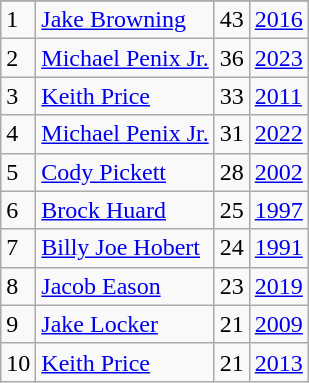<table class="wikitable">
<tr>
</tr>
<tr>
<td>1</td>
<td><a href='#'>Jake Browning</a></td>
<td>43</td>
<td><a href='#'>2016</a></td>
</tr>
<tr>
<td>2</td>
<td><a href='#'>Michael Penix Jr.</a></td>
<td>36</td>
<td><a href='#'>2023</a></td>
</tr>
<tr>
<td>3</td>
<td><a href='#'>Keith Price</a></td>
<td>33</td>
<td><a href='#'>2011</a></td>
</tr>
<tr>
<td>4</td>
<td><a href='#'>Michael Penix Jr.</a></td>
<td>31</td>
<td><a href='#'>2022</a></td>
</tr>
<tr>
<td>5</td>
<td><a href='#'>Cody Pickett</a></td>
<td>28</td>
<td><a href='#'>2002</a></td>
</tr>
<tr>
<td>6</td>
<td><a href='#'>Brock Huard</a></td>
<td>25</td>
<td><a href='#'>1997</a></td>
</tr>
<tr>
<td>7</td>
<td><a href='#'>Billy Joe Hobert</a></td>
<td>24</td>
<td><a href='#'>1991</a></td>
</tr>
<tr>
<td>8</td>
<td><a href='#'>Jacob Eason</a></td>
<td>23</td>
<td><a href='#'>2019</a></td>
</tr>
<tr>
<td>9</td>
<td><a href='#'>Jake Locker</a></td>
<td>21</td>
<td><a href='#'>2009</a></td>
</tr>
<tr>
<td>10</td>
<td><a href='#'>Keith Price</a></td>
<td>21</td>
<td><a href='#'>2013</a></td>
</tr>
</table>
